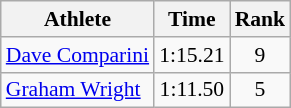<table class="wikitable" style="font-size:90%;">
<tr>
<th>Athlete</th>
<th>Time</th>
<th>Rank</th>
</tr>
<tr align=center>
<td align=left><a href='#'>Dave Comparini</a></td>
<td>1:15.21</td>
<td>9</td>
</tr>
<tr align=center>
<td align=left><a href='#'>Graham Wright</a></td>
<td>1:11.50</td>
<td>5</td>
</tr>
</table>
